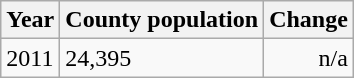<table class="wikitable">
<tr>
<th>Year</th>
<th>County population</th>
<th>Change</th>
</tr>
<tr>
<td>2011</td>
<td>24,395</td>
<td align="right">n/a</td>
</tr>
</table>
